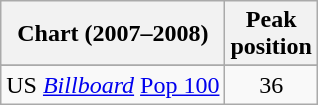<table class="wikitable sortable">
<tr>
<th align="left">Chart (2007–2008)</th>
<th align="center">Peak<br>position</th>
</tr>
<tr>
</tr>
<tr>
</tr>
<tr>
</tr>
<tr>
</tr>
<tr>
<td align="left">US <em><a href='#'>Billboard</a></em> <a href='#'>Pop 100</a></td>
<td align="center">36</td>
</tr>
</table>
